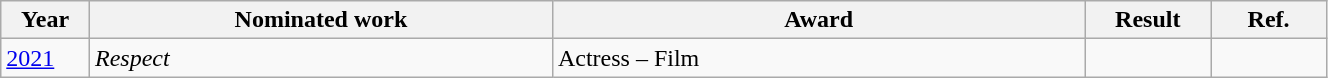<table class="wikitable" style="width:70%;">
<tr>
<th style="width:3%;">Year</th>
<th style="width:20%;">Nominated work</th>
<th style="width:23%;">Award</th>
<th style="width:5%;">Result</th>
<th style="width:5%;">Ref.</th>
</tr>
<tr>
<td><a href='#'>2021</a></td>
<td><em>Respect</em></td>
<td>Actress – Film</td>
<td></td>
<td align="center"></td>
</tr>
</table>
